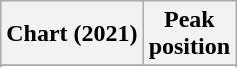<table class="wikitable sortable plainrowheaders" style="text-align:center">
<tr>
<th scope="col">Chart (2021)</th>
<th scope="col">Peak<br>position</th>
</tr>
<tr>
</tr>
<tr>
</tr>
</table>
